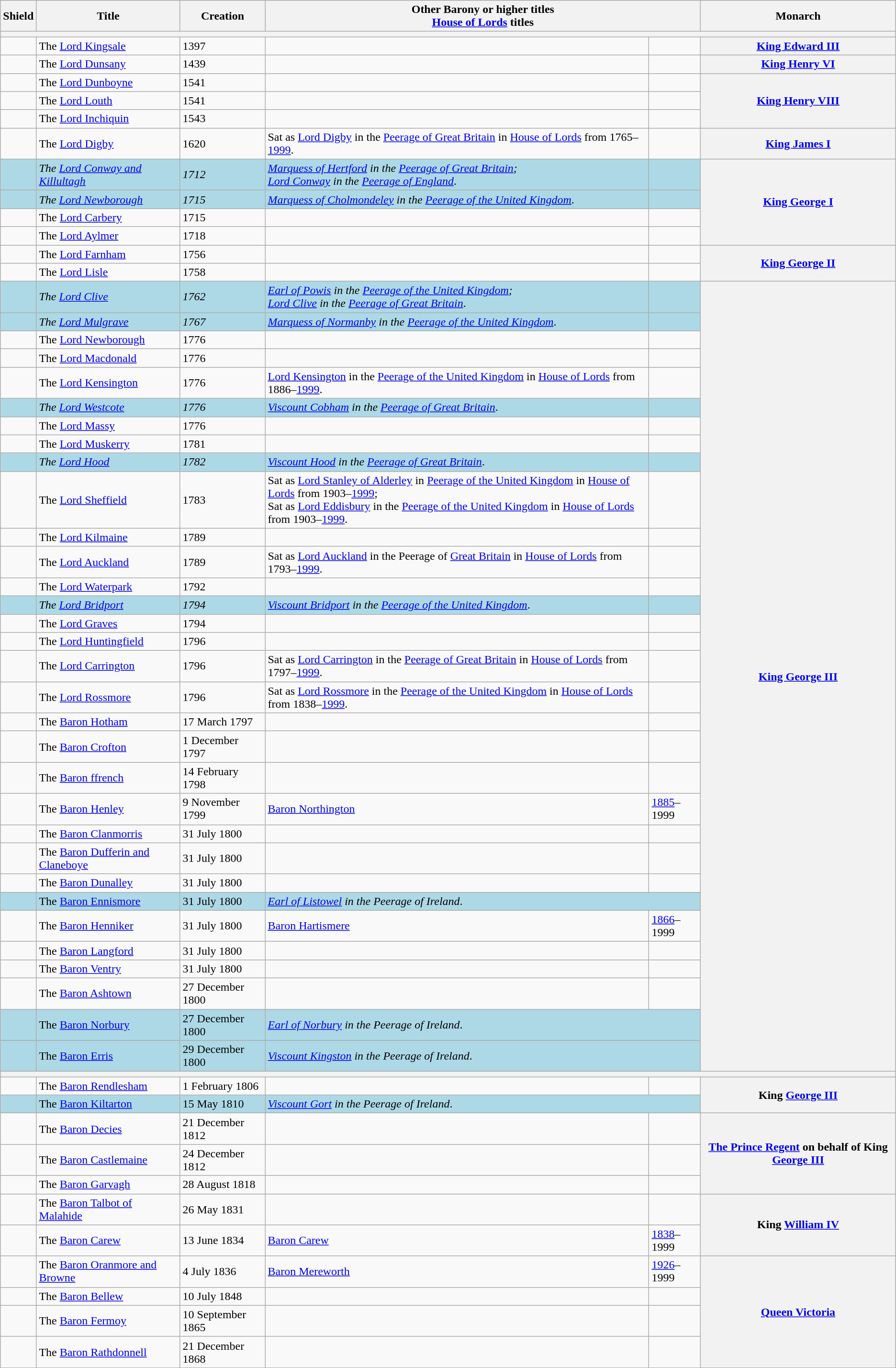<table class="wikitable">
<tr>
<th>Shield</th>
<th>Title</th>
<th>Creation</th>
<th colspan=2>Other Barony or higher titles<br><a href='#'>House of Lords</a> titles</th>
<th>Monarch</th>
</tr>
<tr>
<th colspan=6></th>
</tr>
<tr>
<td align=center><br></td>
<td>The <a href='#'>Lord Kingsale</a></td>
<td>1397</td>
<td></td>
<td></td>
<th><a href='#'>King Edward III</a></th>
</tr>
<tr>
<td align=center><br></td>
<td>The <a href='#'>Lord Dunsany</a></td>
<td>1439</td>
<td></td>
<td></td>
<th rowspan=1><a href='#'>King Henry VI</a></th>
</tr>
<tr>
<td align=center><br></td>
<td>The <a href='#'>Lord Dunboyne</a></td>
<td>1541</td>
<td></td>
<td></td>
<th rowspan=3><a href='#'>King Henry VIII</a></th>
</tr>
<tr>
<td align=center><br></td>
<td>The <a href='#'>Lord Louth</a></td>
<td>1541</td>
<td></td>
<td></td>
</tr>
<tr>
<td align=center><br></td>
<td>The <a href='#'>Lord Inchiquin</a></td>
<td>1543</td>
<td></td>
<td></td>
</tr>
<tr>
<td align=center><br></td>
<td>The <a href='#'>Lord Digby</a></td>
<td>1620</td>
<td>Sat as <a href='#'>Lord Digby</a> in the <a href='#'>Peerage of Great Britain</a> in <a href='#'>House of Lords</a> from 1765–<a href='#'>1999</a>.</td>
<td></td>
<th><a href='#'>King James I</a></th>
</tr>
<tr style="background:#ADD8E6;">
<td align=center><br></td>
<td><em>The <a href='#'>Lord Conway and Killultagh</a></em></td>
<td><em>1712</em></td>
<td><em><a href='#'>Marquess of Hertford</a> in the <a href='#'>Peerage of Great Britain</a>;<br><a href='#'>Lord Conway</a> in the <a href='#'>Peerage of England</a></em>.</td>
<td></td>
<th rowspan=4><a href='#'>King George I</a></th>
</tr>
<tr style="background:#ADD8E6;">
<td align=center><br></td>
<td><em>The <a href='#'>Lord Newborough</a></em></td>
<td><em>1715</em></td>
<td><em><a href='#'>Marquess of Cholmondeley</a> in the <a href='#'>Peerage of the United Kingdom</a></em>.</td>
<td></td>
</tr>
<tr>
<td align=center><br></td>
<td>The <a href='#'>Lord Carbery</a></td>
<td>1715</td>
<td></td>
<td></td>
</tr>
<tr>
<td align=center><br></td>
<td>The <a href='#'>Lord Aylmer</a></td>
<td>1718</td>
<td></td>
<td></td>
</tr>
<tr>
<td align=center><br></td>
<td>The <a href='#'>Lord Farnham</a></td>
<td>1756</td>
<td></td>
<td></td>
<th rowspan=2><a href='#'>King George II</a></th>
</tr>
<tr>
<td align=center><br></td>
<td>The <a href='#'>Lord Lisle</a></td>
<td>1758</td>
<td></td>
<td></td>
</tr>
<tr style="background:#ADD8E6;">
<td align=center><br></td>
<td><em>The <a href='#'>Lord Clive</a></em></td>
<td><em>1762</em></td>
<td><em><a href='#'>Earl of Powis</a> in the <a href='#'>Peerage of the United Kingdom</a>;<br><a href='#'>Lord Clive</a> in the <a href='#'>Peerage of Great Britain</a></em>.</td>
<td></td>
<th rowspan=32><a href='#'>King George III</a></th>
</tr>
<tr style="background:#ADD8E6;">
<td align=center><br></td>
<td><em>The <a href='#'>Lord Mulgrave</a></em></td>
<td><em>1767</em></td>
<td><em><a href='#'>Marquess of Normanby</a> in the <a href='#'>Peerage of the United Kingdom</a></em>.</td>
<td></td>
</tr>
<tr>
<td align=center><br></td>
<td>The <a href='#'>Lord Newborough</a></td>
<td>1776</td>
<td></td>
<td></td>
</tr>
<tr>
<td align=center><br></td>
<td>The <a href='#'>Lord Macdonald</a></td>
<td>1776</td>
<td></td>
<td></td>
</tr>
<tr>
<td align=center><br></td>
<td>The <a href='#'>Lord Kensington</a></td>
<td>1776</td>
<td><a href='#'>Lord Kensington</a> in the <a href='#'>Peerage of the United Kingdom</a> in <a href='#'>House of Lords</a> from 1886–<a href='#'>1999</a>.</td>
<td></td>
</tr>
<tr style="background:#ADD8E6;">
<td align=center><br></td>
<td><em>The <a href='#'>Lord Westcote</a></em></td>
<td><em>1776</em></td>
<td><em><a href='#'>Viscount Cobham</a> in the <a href='#'>Peerage of Great Britain</a></em>.</td>
<td></td>
</tr>
<tr>
<td align=center><br></td>
<td>The <a href='#'>Lord Massy</a></td>
<td>1776</td>
<td></td>
<td></td>
</tr>
<tr>
<td align=center><br></td>
<td>The <a href='#'>Lord Muskerry</a></td>
<td>1781</td>
<td></td>
<td></td>
</tr>
<tr style="background:#ADD8E6;">
<td align=center><br></td>
<td><em>The <a href='#'>Lord Hood</a></em></td>
<td><em>1782</em></td>
<td><em><a href='#'>Viscount Hood</a> in the <a href='#'>Peerage of Great Britain</a></em>.</td>
<td></td>
</tr>
<tr>
<td align=center><br></td>
<td>The <a href='#'>Lord Sheffield</a></td>
<td>1783</td>
<td>Sat as <a href='#'>Lord Stanley of Alderley</a> in <a href='#'>Peerage of the United Kingdom</a> in <a href='#'>House of Lords</a> from 1903–<a href='#'>1999</a>;<br>Sat as <a href='#'>Lord Eddisbury</a> in the <a href='#'>Peerage of the United Kingdom</a> in <a href='#'>House of Lords</a> from 1903–<a href='#'>1999</a>.</td>
<td></td>
</tr>
<tr>
<td align=center><br></td>
<td>The <a href='#'>Lord Kilmaine</a></td>
<td>1789</td>
<td></td>
<td></td>
</tr>
<tr>
<td align=center><br></td>
<td>The <a href='#'>Lord Auckland</a></td>
<td>1789</td>
<td>Sat as <a href='#'>Lord Auckland</a> in the Peerage of <a href='#'>Great Britain</a> in <a href='#'>House of Lords</a> from 1793–<a href='#'>1999</a>.</td>
<td></td>
</tr>
<tr>
<td align=center><br></td>
<td>The <a href='#'>Lord Waterpark</a></td>
<td>1792</td>
<td></td>
<td></td>
</tr>
<tr style="background:#ADD8E6;">
<td align=center><br></td>
<td><em>The <a href='#'>Lord Bridport</a></em></td>
<td><em>1794</em></td>
<td><em><a href='#'>Viscount Bridport</a> in the <a href='#'>Peerage of the United Kingdom</a></em>.</td>
<td></td>
</tr>
<tr>
<td align=center><br></td>
<td>The <a href='#'>Lord Graves</a></td>
<td>1794</td>
<td></td>
<td></td>
</tr>
<tr>
<td align=center><br></td>
<td>The <a href='#'>Lord Huntingfield</a></td>
<td>1796</td>
<td></td>
<td></td>
</tr>
<tr>
<td align=center><br></td>
<td>The <a href='#'>Lord Carrington</a></td>
<td>1796</td>
<td>Sat as <a href='#'>Lord Carrington</a> in the <a href='#'>Peerage of Great Britain</a> in <a href='#'>House of Lords</a> from 1797–<a href='#'>1999</a>.</td>
<td></td>
</tr>
<tr>
<td align=center><br></td>
<td>The <a href='#'>Lord Rossmore</a></td>
<td>1796</td>
<td>Sat as <a href='#'>Lord Rossmore</a> in the <a href='#'>Peerage of the United Kingdom</a> in <a href='#'>House of Lords</a> from 1838–<a href='#'>1999</a>.</td>
</tr>
<tr>
<td align=center><br></td>
<td>The <a href='#'>Baron Hotham</a></td>
<td>17 March 1797</td>
<td></td>
<td></td>
</tr>
<tr>
<td align=center><br></td>
<td>The <a href='#'>Baron Crofton</a></td>
<td>1 December 1797</td>
<td></td>
<td></td>
</tr>
<tr>
<td align=center><br></td>
<td>The <a href='#'>Baron ffrench</a></td>
<td>14 February 1798</td>
<td></td>
<td></td>
</tr>
<tr>
<td align=center><br></td>
<td>The <a href='#'>Baron Henley</a></td>
<td>9 November 1799</td>
<td> <a href='#'>Baron Northington</a></td>
<td><a href='#'>1885</a>–1999</td>
</tr>
<tr>
<td align=center><br></td>
<td>The <a href='#'>Baron Clanmorris</a></td>
<td>31 July 1800</td>
<td></td>
<td></td>
</tr>
<tr>
<td align=center><br></td>
<td>The <a href='#'>Baron Dufferin and Claneboye</a></td>
<td>31 July 1800</td>
<td></td>
<td></td>
</tr>
<tr>
<td align=center><br></td>
<td>The <a href='#'>Baron Dunalley</a></td>
<td>31 July 1800</td>
<td></td>
<td></td>
</tr>
<tr style="background:#ADD8E6;">
<td align=center><br></td>
<td>The <a href='#'>Baron Ennismore</a></td>
<td>31 July 1800</td>
<td colspan=2><em><a href='#'>Earl of Listowel</a> in the Peerage of Ireland</em>.</td>
</tr>
<tr>
<td align=center><br></td>
<td>The <a href='#'>Baron Henniker</a></td>
<td>31 July 1800</td>
<td> <a href='#'>Baron Hartismere</a></td>
<td><a href='#'>1866</a>–1999</td>
</tr>
<tr>
<td align=center><br></td>
<td>The <a href='#'>Baron Langford</a></td>
<td>31 July 1800</td>
<td></td>
<td></td>
</tr>
<tr>
<td align=center><br></td>
<td>The <a href='#'>Baron Ventry</a></td>
<td>31 July 1800</td>
<td></td>
<td></td>
</tr>
<tr>
<td align=center><br></td>
<td>The <a href='#'>Baron Ashtown</a></td>
<td>27 December 1800</td>
<td></td>
<td></td>
</tr>
<tr style="background:#ADD8E6;">
<td align=center><br></td>
<td>The <a href='#'>Baron Norbury</a></td>
<td>27 December 1800</td>
<td colspan=2><em><a href='#'>Earl of Norbury</a> in the Peerage of Ireland</em>.</td>
</tr>
<tr style="background:#ADD8E6;">
<td align=center><br></td>
<td>The <a href='#'>Baron Erris</a></td>
<td>29 December 1800</td>
<td colspan=2><em><a href='#'>Viscount Kingston</a> in the Peerage of Ireland</em>.</td>
</tr>
<tr>
<th colspan=6></th>
</tr>
<tr>
<td align=center><br></td>
<td>The <a href='#'>Baron Rendlesham</a></td>
<td>1 February 1806</td>
<td></td>
<td></td>
<th rowspan=2>King <a href='#'>George III</a></th>
</tr>
<tr style="background:#ADD8E6;">
<td align=center><br></td>
<td>The <a href='#'>Baron Kiltarton</a></td>
<td>15 May 1810</td>
<td colspan=2><em><a href='#'>Viscount Gort</a> in the Peerage of Ireland</em>.</td>
</tr>
<tr>
<td align=center><br></td>
<td>The <a href='#'>Baron Decies</a></td>
<td>21 December 1812</td>
<td></td>
<td></td>
<th rowspan=3><a href='#'>The Prince Regent</a> on behalf of King <a href='#'>George III</a></th>
</tr>
<tr>
<td align=center><br></td>
<td>The <a href='#'>Baron Castlemaine</a></td>
<td>24 December 1812</td>
<td></td>
<td></td>
</tr>
<tr>
<td align=center><br></td>
<td>The <a href='#'>Baron Garvagh</a></td>
<td>28 August 1818</td>
<td></td>
<td></td>
</tr>
<tr>
<td align=center><br></td>
<td>The <a href='#'>Baron Talbot of Malahide</a></td>
<td>26 May 1831</td>
<td></td>
<td></td>
<th rowspan=2>King <a href='#'>William IV</a></th>
</tr>
<tr>
<td align=center><br></td>
<td>The <a href='#'>Baron Carew</a></td>
<td>13 June 1834</td>
<td> <a href='#'>Baron Carew</a></td>
<td><a href='#'>1838</a>–1999</td>
</tr>
<tr>
<td align=center><br></td>
<td>The <a href='#'>Baron Oranmore and Browne</a></td>
<td>4 July 1836</td>
<td> <a href='#'>Baron Mereworth</a></td>
<td><a href='#'>1926</a>–1999</td>
<th rowspan=4><a href='#'>Queen Victoria</a></th>
</tr>
<tr>
<td align=center><br></td>
<td>The <a href='#'>Baron Bellew</a></td>
<td>10 July 1848</td>
<td></td>
<td></td>
</tr>
<tr>
<td align=center><br></td>
<td>The <a href='#'>Baron Fermoy</a></td>
<td>10 September 1865</td>
<td></td>
<td></td>
</tr>
<tr>
<td align=center><br></td>
<td>The <a href='#'>Baron Rathdonnell</a></td>
<td>21 December 1868</td>
<td></td>
<td></td>
</tr>
<tr>
</tr>
</table>
